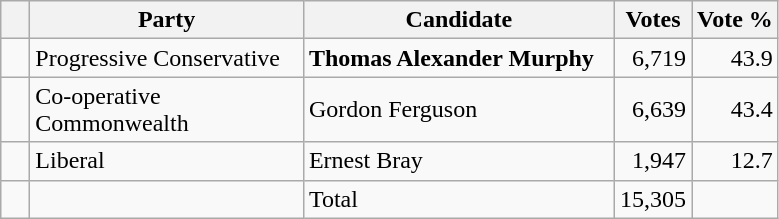<table class="wikitable">
<tr>
<th></th>
<th scope="col" width="175">Party</th>
<th scope="col" width="200">Candidate</th>
<th>Votes</th>
<th>Vote %</th>
</tr>
<tr>
<td>   </td>
<td>Progressive Conservative</td>
<td><strong>Thomas Alexander Murphy</strong></td>
<td align=right>6,719</td>
<td align=right>43.9</td>
</tr>
<tr>
<td>   </td>
<td>Co-operative Commonwealth</td>
<td>Gordon Ferguson</td>
<td align=right>6,639</td>
<td align=right>43.4</td>
</tr>
<tr |>
<td>   </td>
<td>Liberal</td>
<td>Ernest Bray</td>
<td align=right>1,947</td>
<td align=right>12.7</td>
</tr>
<tr |>
<td></td>
<td></td>
<td>Total</td>
<td align=right>15,305</td>
<td></td>
</tr>
</table>
